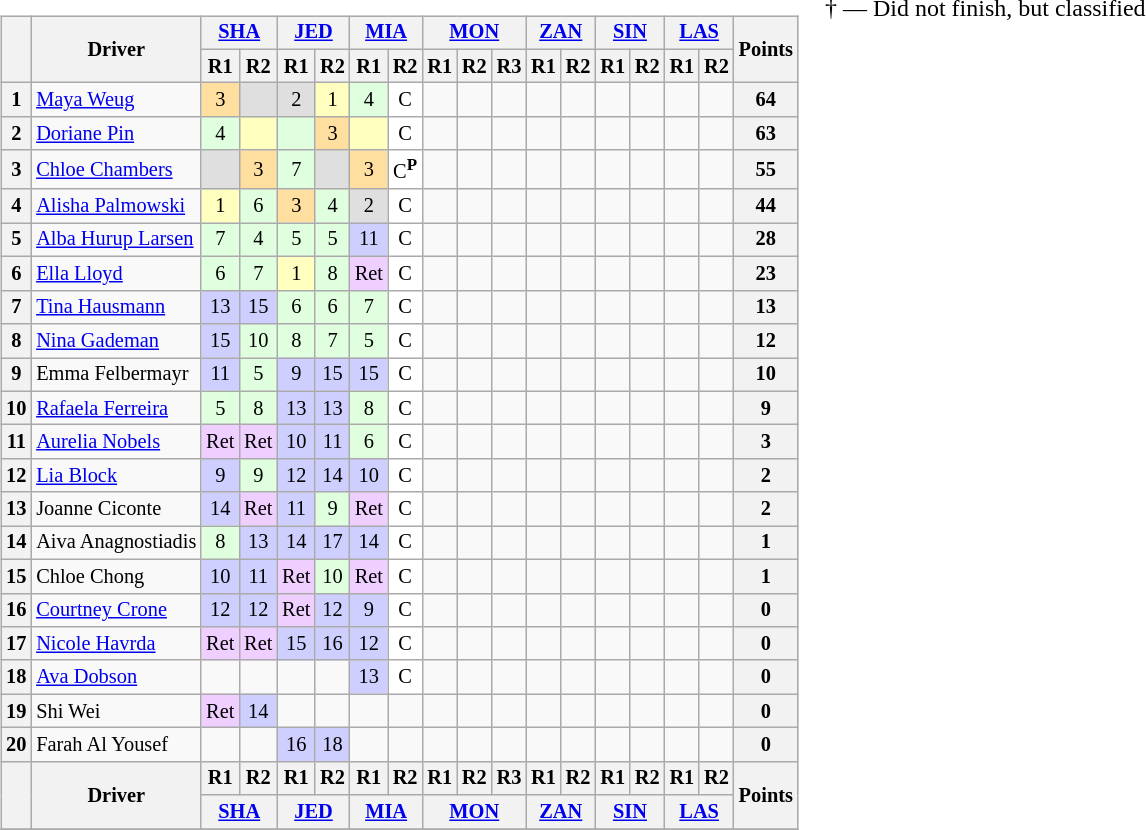<table>
<tr>
<td style="vertical-align:top; text-align:center"><br><table class="wikitable" style="font-size: 85%;">
<tr>
<th rowspan="2"></th>
<th rowspan="2">Driver</th>
<th colspan="2"><a href='#'>SHA</a><br></th>
<th colspan="2"><a href='#'>JED</a><br></th>
<th colspan="2"><a href='#'>MIA</a><br></th>
<th colspan="3"><a href='#'>MON</a><br></th>
<th colspan="2"><a href='#'>ZAN</a><br></th>
<th colspan="2"><a href='#'>SIN</a><br></th>
<th colspan="2"><a href='#'>LAS</a><br></th>
<th rowspan="2">Points</th>
</tr>
<tr>
<th>R1</th>
<th>R2</th>
<th>R1</th>
<th>R2</th>
<th>R1</th>
<th>R2</th>
<th>R1</th>
<th>R2</th>
<th>R3</th>
<th>R1</th>
<th>R2</th>
<th>R1</th>
<th>R2</th>
<th>R1</th>
<th>R2</th>
</tr>
<tr>
<th>1</th>
<td style="text-align:left"> <a href='#'>Maya Weug</a></td>
<td style="background:#FFDF9F">3</td>
<td style="background:#DFDFDF"></td>
<td style="background:#DFDFDF">2</td>
<td style="background:#FFFFBF">1</td>
<td style="background:#DFFFDF">4</td>
<td style="background:#FFFFFF">C</td>
<td style="background:#"></td>
<td style="background:#"></td>
<td style="background:#"></td>
<td style="background:#"></td>
<td style="background:#"></td>
<td style="background:#"></td>
<td style="background:#"></td>
<td style="background:#"></td>
<td style="background:#"></td>
<th>64</th>
</tr>
<tr>
<th>2</th>
<td style="text-align:left"> <a href='#'>Doriane Pin</a></td>
<td style="background:#DFFFDF">4</td>
<td style="background:#FFFFBF"></td>
<td style="background:#DFFFDF"></td>
<td style="background:#FFDF9F">3</td>
<td style="background:#FFFFBF"></td>
<td style="background:#FFFFFF">C</td>
<td style="background:#"></td>
<td style="background:#"></td>
<td style="background:#"></td>
<td style="background:#"></td>
<td style="background:#"></td>
<td style="background:#"></td>
<td style="background:#"></td>
<td style="background:#"></td>
<td style="background:#"></td>
<th>63</th>
</tr>
<tr>
<th>3</th>
<td style="text-align:left"> <a href='#'>Chloe Chambers</a></td>
<td style="background:#DFDFDF"></td>
<td style="background:#FFDF9F">3</td>
<td style="background:#DFFFDF">7</td>
<td style="background:#DFDFDF"></td>
<td style="background:#FFDF9F">3</td>
<td style="background:#FFFFFF">C<sup><strong>P</strong></sup></td>
<td style="background:#"></td>
<td style="background:#"></td>
<td style="background:#"></td>
<td style="background:#"></td>
<td style="background:#"></td>
<td style="background:#"></td>
<td style="background:#"></td>
<td style="background:#"></td>
<td style="background:#"></td>
<th>55</th>
</tr>
<tr>
<th>4</th>
<td style="text-align:left"> <a href='#'>Alisha Palmowski</a></td>
<td style="background:#FFFFBF">1</td>
<td style="background:#DFFFDF">6</td>
<td style="background:#FFDF9F">3</td>
<td style="background:#DFFFDF">4</td>
<td style="background:#DFDFDF">2</td>
<td style="background:#FFFFFF">C</td>
<td style="background:#"></td>
<td style="background:#"></td>
<td style="background:#"></td>
<td style="background:#"></td>
<td style="background:#"></td>
<td style="background:#"></td>
<td style="background:#"></td>
<td style="background:#"></td>
<td style="background:#"></td>
<th>44</th>
</tr>
<tr>
<th>5</th>
<td style="text-align:left"> <a href='#'>Alba Hurup Larsen</a></td>
<td style="background:#DFFFDF">7</td>
<td style="background:#DFFFDF">4</td>
<td style="background:#DFFFDF">5</td>
<td style="background:#DFFFDF">5</td>
<td style="background:#CFCFFF">11</td>
<td style="background:#FFFFFF">C</td>
<td style="background:#"></td>
<td style="background:#"></td>
<td style="background:#"></td>
<td style="background:#"></td>
<td style="background:#"></td>
<td style="background:#"></td>
<td style="background:#"></td>
<td style="background:#"></td>
<td style="background:#"></td>
<th>28</th>
</tr>
<tr>
<th>6</th>
<td style="text-align:left"> <a href='#'>Ella Lloyd</a></td>
<td style="background:#DFFFDF">6</td>
<td style="background:#DFFFDF">7</td>
<td style="background:#FFFFBF">1</td>
<td style="background:#DFFFDF">8</td>
<td style="background:#EFCFFF">Ret</td>
<td style="background:#FFFFFF">C</td>
<td style="background:#"></td>
<td style="background:#"></td>
<td style="background:#"></td>
<td style="background:#"></td>
<td style="background:#"></td>
<td style="background:#"></td>
<td style="background:#"></td>
<td style="background:#"></td>
<td style="background:#"></td>
<th>23</th>
</tr>
<tr>
<th>7</th>
<td style="text-align:left"> <a href='#'>Tina Hausmann</a></td>
<td style="background:#CFCFFF">13</td>
<td style="background:#CFCFFF">15</td>
<td style="background:#DFFFDF">6</td>
<td style="background:#DFFFDF">6</td>
<td style="background:#DFFFDF">7</td>
<td style="background:#FFFFFF">C</td>
<td style="background:#"></td>
<td style="background:#"></td>
<td style="background:#"></td>
<td style="background:#"></td>
<td style="background:#"></td>
<td style="background:#"></td>
<td style="background:#"></td>
<td style="background:#"></td>
<td style="background:#"></td>
<th>13</th>
</tr>
<tr>
<th>8</th>
<td style="text-align:left"> <a href='#'>Nina Gademan</a></td>
<td style="background:#CFCFFF">15</td>
<td style="background:#DFFFDF">10</td>
<td style="background:#DFFFDF">8</td>
<td style="background:#DFFFDF">7</td>
<td style="background:#DFFFDF">5</td>
<td style="background:#FFFFFF">C</td>
<td style="background:#"></td>
<td style="background:#"></td>
<td style="background:#"></td>
<td style="background:#"></td>
<td style="background:#"></td>
<td style="background:#"></td>
<td style="background:#"></td>
<td style="background:#"></td>
<td style="background:#"></td>
<th>12</th>
</tr>
<tr>
<th>9</th>
<td style="text-align:left"> Emma Felbermayr</td>
<td style="background:#CFCFFF">11</td>
<td style="background:#DFFFDF">5</td>
<td style="background:#CFCFFF">9</td>
<td style="background:#CFCFFF">15</td>
<td style="background:#CFCFFF">15</td>
<td style="background:#FFFFFF">C</td>
<td style="background:#"></td>
<td style="background:#"></td>
<td style="background:#"></td>
<td style="background:#"></td>
<td style="background:#"></td>
<td style="background:#"></td>
<td style="background:#"></td>
<td style="background:#"></td>
<td style="background:#"></td>
<th>10</th>
</tr>
<tr>
<th>10</th>
<td style="text-align:left"> <a href='#'>Rafaela Ferreira</a></td>
<td style="background:#DFFFDF">5</td>
<td style="background:#DFFFDF">8</td>
<td style="background:#CFCFFF">13</td>
<td style="background:#CFCFFF">13</td>
<td style="background:#DFFFDF">8</td>
<td style="background:#FFFFFF">C</td>
<td style="background:#"></td>
<td style="background:#"></td>
<td style="background:#"></td>
<td style="background:#"></td>
<td style="background:#"></td>
<td style="background:#"></td>
<td style="background:#"></td>
<td style="background:#"></td>
<td style="background:#"></td>
<th>9</th>
</tr>
<tr>
<th>11</th>
<td style="text-align:left"> <a href='#'>Aurelia Nobels</a></td>
<td style="background:#EFCFFF">Ret</td>
<td style="background:#EFCFFF">Ret</td>
<td style="background:#CFCFFF">10</td>
<td style="background:#CFCFFF">11</td>
<td style="background:#DFFFDF">6</td>
<td style="background:#FFFFFF">C</td>
<td style="background:#"></td>
<td style="background:#"></td>
<td style="background:#"></td>
<td style="background:#"></td>
<td style="background:#"></td>
<td style="background:#"></td>
<td style="background:#"></td>
<td style="background:#"></td>
<td style="background:#"></td>
<th>3</th>
</tr>
<tr>
<th>12</th>
<td style="text-align:left"> <a href='#'>Lia Block</a></td>
<td style="background:#CFCFFF">9</td>
<td style="background:#DFFFDF">9</td>
<td style="background:#CFCFFF">12</td>
<td style="background:#CFCFFF">14</td>
<td style="background:#CFCFFF">10</td>
<td style="background:#FFFFFF">C</td>
<td style="background:#"></td>
<td style="background:#"></td>
<td style="background:#"></td>
<td style="background:#"></td>
<td style="background:#"></td>
<td style="background:#"></td>
<td style="background:#"></td>
<td style="background:#"></td>
<td style="background:#"></td>
<th>2</th>
</tr>
<tr>
<th>13</th>
<td style="text-align:left"> Joanne Ciconte</td>
<td style="background:#CFCFFF">14</td>
<td style="background:#EFCFFF">Ret</td>
<td style="background:#CFCFFF">11</td>
<td style="background:#DFFFDF">9</td>
<td style="background:#EFCFFF">Ret</td>
<td style="background:#FFFFFF">C</td>
<td style="background:#"></td>
<td style="background:#"></td>
<td style="background:#"></td>
<td style="background:#"></td>
<td style="background:#"></td>
<td style="background:#"></td>
<td style="background:#"></td>
<td style="background:#"></td>
<td style="background:#"></td>
<th>2</th>
</tr>
<tr>
<th>14</th>
<td style="text-align:left" nowrap> Aiva Anagnostiadis</td>
<td style="background:#DFFFDF">8</td>
<td style="background:#CFCFFF">13</td>
<td style="background:#CFCFFF">14</td>
<td style="background:#CFCFFF">17</td>
<td style="background:#CFCFFF">14</td>
<td style="background:#FFFFFF">C</td>
<td style="background:#"></td>
<td style="background:#"></td>
<td style="background:#"></td>
<td style="background:#"></td>
<td style="background:#"></td>
<td style="background:#"></td>
<td style="background:#"></td>
<td style="background:#"></td>
<td style="background:#"></td>
<th>1</th>
</tr>
<tr>
<th>15</th>
<td style="text-align:left"> Chloe Chong</td>
<td style="background:#CFCFFF">10</td>
<td style="background:#CFCFFF">11</td>
<td style="background:#EFCFFF">Ret</td>
<td style="background:#DFFFDF">10</td>
<td style="background:#EFCFFF">Ret</td>
<td style="background:#FFFFFF">C</td>
<td style="background:#"></td>
<td style="background:#"></td>
<td style="background:#"></td>
<td style="background:#"></td>
<td style="background:#"></td>
<td style="background:#"></td>
<td style="background:#"></td>
<td style="background:#"></td>
<td style="background:#"></td>
<th>1</th>
</tr>
<tr>
<th>16</th>
<td style="text-align:left"> <a href='#'>Courtney Crone</a></td>
<td style="background:#CFCFFF">12</td>
<td style="background:#CFCFFF">12</td>
<td style="background:#EFCFFF">Ret</td>
<td style="background:#CFCFFF">12</td>
<td style="background:#CFCFFF">9</td>
<td style="background:#FFFFFF">C</td>
<td style="background:#"></td>
<td style="background:#"></td>
<td style="background:#"></td>
<td style="background:#"></td>
<td style="background:#"></td>
<td style="background:#"></td>
<td style="background:#"></td>
<td style="background:#"></td>
<td style="background:#"></td>
<th>0</th>
</tr>
<tr>
<th>17</th>
<td style="text-align:left"> <a href='#'>Nicole Havrda</a></td>
<td style="background:#EFCFFF">Ret</td>
<td style="background:#EFCFFF">Ret</td>
<td style="background:#CFCFFF">15</td>
<td style="background:#CFCFFF">16</td>
<td style="background:#CFCFFF">12</td>
<td style="background:#FFFFFF">C</td>
<td style="background:#"></td>
<td style="background:#"></td>
<td style="background:#"></td>
<td style="background:#"></td>
<td style="background:#"></td>
<td style="background:#"></td>
<td style="background:#"></td>
<td style="background:#"></td>
<td style="background:#"></td>
<th>0</th>
</tr>
<tr>
<th>18</th>
<td style="text-align:left"> <a href='#'>Ava Dobson</a></td>
<td style="background:#"></td>
<td style="background:#"></td>
<td style="background:#"></td>
<td style="background:#"></td>
<td style="background:#CFCFFF">13</td>
<td style="background:#FFFFFF">C</td>
<td style="background:#"></td>
<td style="background:#"></td>
<td style="background:#"></td>
<td style="background:#"></td>
<td style="background:#"></td>
<td style="background:#"></td>
<td style="background:#"></td>
<td style="background:#"></td>
<td style="background:#"></td>
<th>0</th>
</tr>
<tr>
<th>19</th>
<td style="text-align:left"> Shi Wei</td>
<td style="background:#EFCFFF">Ret</td>
<td style="background:#CFCFFF">14</td>
<td style="background:#"></td>
<td style="background:#"></td>
<td style="background:#"></td>
<td style="background:#"></td>
<td style="background:#"></td>
<td style="background:#"></td>
<td style="background:#"></td>
<td style="background:#"></td>
<td style="background:#"></td>
<td style="background:#"></td>
<td style="background:#"></td>
<td style="background:#"></td>
<td style="background:#"></td>
<th>0</th>
</tr>
<tr>
<th>20</th>
<td style="text-align:left"> Farah Al Yousef</td>
<td style="background:#"></td>
<td style="background:#"></td>
<td style="background:#CFCFFF">16</td>
<td style="background:#CFCFFF">18</td>
<td style="background:#"></td>
<td style="background:#"></td>
<td style="background:#"></td>
<td style="background:#"></td>
<td style="background:#"></td>
<td style="background:#"></td>
<td style="background:#"></td>
<td style="background:#"></td>
<td style="background:#"></td>
<td style="background:#"></td>
<td style="background:#"></td>
<th>0</th>
</tr>
<tr>
<th rowspan="2"></th>
<th rowspan="2">Driver</th>
<th>R1</th>
<th>R2</th>
<th>R1</th>
<th>R2</th>
<th>R1</th>
<th>R2</th>
<th>R1</th>
<th>R2</th>
<th>R3</th>
<th>R1</th>
<th>R2</th>
<th>R1</th>
<th>R2</th>
<th>R1</th>
<th>R2</th>
<th rowspan="2">Points</th>
</tr>
<tr>
<th colspan="2"><a href='#'>SHA</a><br></th>
<th colspan="2"><a href='#'>JED</a><br></th>
<th colspan="2"><a href='#'>MIA</a><br></th>
<th colspan="3"><a href='#'>MON</a><br></th>
<th colspan="2"><a href='#'>ZAN</a><br></th>
<th colspan="2"><a href='#'>SIN</a><br></th>
<th colspan="2"><a href='#'>LAS</a><br></th>
</tr>
<tr>
</tr>
</table>
</td>
<td style="vertical-align:top;"><br>† — Did not finish, but classified</td>
</tr>
</table>
